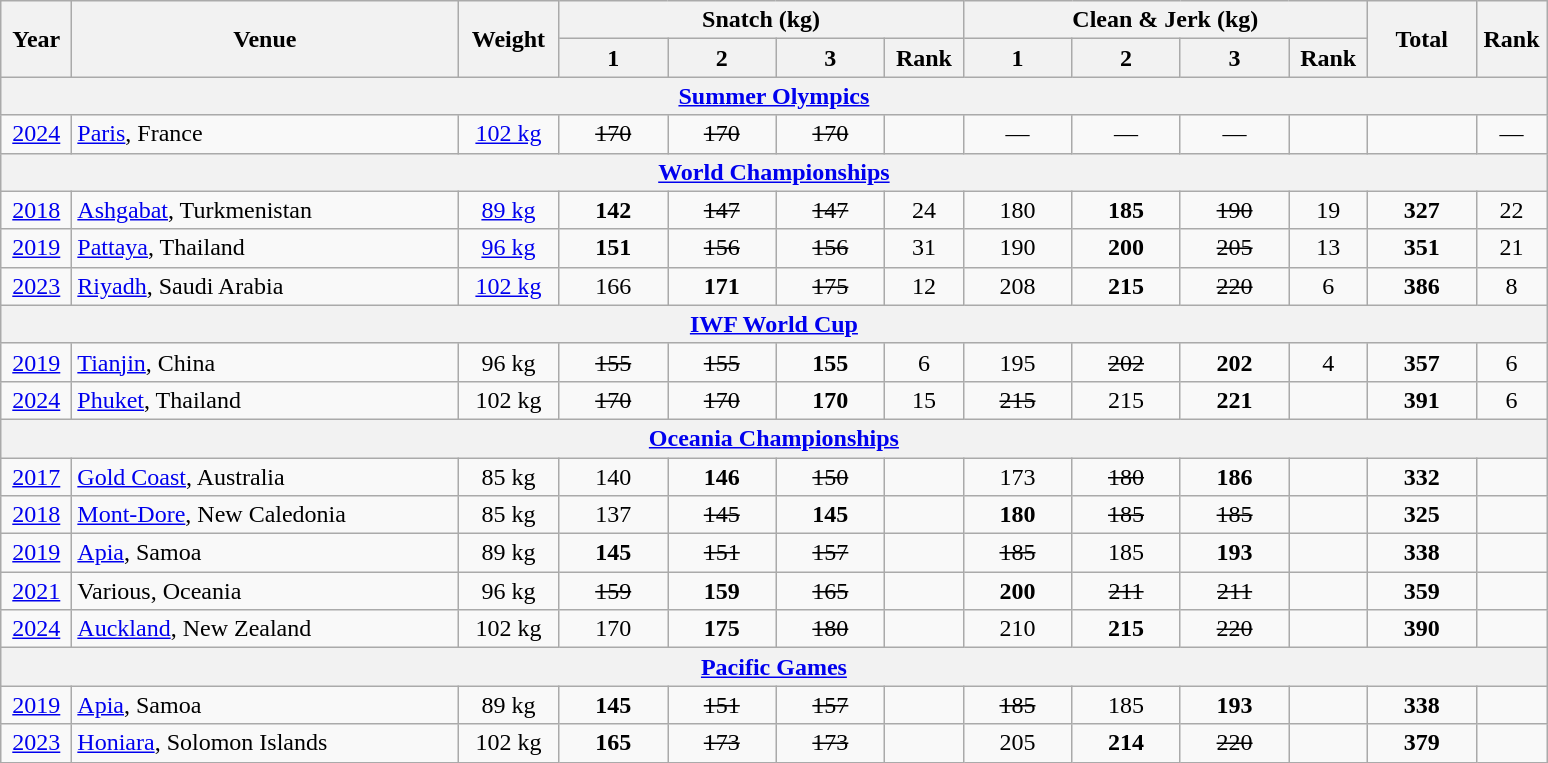<table class = "wikitable" style="text-align:center;">
<tr>
<th rowspan=2 width=40>Year</th>
<th rowspan=2 width=250>Venue</th>
<th rowspan=2 width=60>Weight</th>
<th colspan=4>Snatch (kg)</th>
<th colspan=4>Clean & Jerk (kg)</th>
<th rowspan=2 width=65>Total</th>
<th rowspan=2 width=40>Rank</th>
</tr>
<tr>
<th width=65>1</th>
<th width=65>2</th>
<th width=65>3</th>
<th width=45>Rank</th>
<th width=65>1</th>
<th width=65>2</th>
<th width=65>3</th>
<th width=45>Rank</th>
</tr>
<tr>
<th colspan=13><a href='#'>Summer Olympics</a></th>
</tr>
<tr>
<td><a href='#'>2024</a></td>
<td align=left><a href='#'>Paris</a>, France</td>
<td><a href='#'>102 kg</a></td>
<td><s>170</s></td>
<td><s>170</s></td>
<td><s>170</s></td>
<td></td>
<td>—</td>
<td>—</td>
<td>—</td>
<td></td>
<td></td>
<td>—</td>
</tr>
<tr>
<th colspan=13><a href='#'>World Championships</a></th>
</tr>
<tr>
<td><a href='#'>2018</a></td>
<td align=left><a href='#'>Ashgabat</a>, Turkmenistan</td>
<td><a href='#'>89 kg</a></td>
<td><strong>142</strong></td>
<td><s>147 </s></td>
<td><s>147 </s></td>
<td>24</td>
<td>180</td>
<td><strong>185</strong></td>
<td><s>190 </s></td>
<td>19</td>
<td><strong>327</strong></td>
<td>22</td>
</tr>
<tr>
<td><a href='#'>2019</a></td>
<td align=left><a href='#'>Pattaya</a>, Thailand</td>
<td><a href='#'>96 kg</a></td>
<td><strong>151</strong></td>
<td><s>156</s></td>
<td><s>156</s></td>
<td>31</td>
<td>190</td>
<td><strong>200</strong></td>
<td><s>205</s></td>
<td>13</td>
<td><strong>351</strong></td>
<td>21</td>
</tr>
<tr>
<td><a href='#'>2023</a></td>
<td align=left><a href='#'>Riyadh</a>, Saudi Arabia</td>
<td><a href='#'>102 kg</a></td>
<td>166</td>
<td><strong>171</strong></td>
<td><s>175</s></td>
<td>12</td>
<td>208</td>
<td><strong>215</strong></td>
<td><s>220</s></td>
<td>6</td>
<td><strong>386</strong></td>
<td>8</td>
</tr>
<tr>
<th colspan=13><a href='#'>IWF World Cup</a></th>
</tr>
<tr>
<td><a href='#'>2019</a></td>
<td align=left><a href='#'>Tianjin</a>, China</td>
<td>96 kg</td>
<td><s>155</s></td>
<td><s>155</s></td>
<td><strong>155</strong></td>
<td>6</td>
<td>195</td>
<td><s>202</s></td>
<td><strong>202</strong></td>
<td>4</td>
<td><strong>357</strong></td>
<td>6</td>
</tr>
<tr>
<td><a href='#'>2024</a></td>
<td align=left><a href='#'>Phuket</a>, Thailand</td>
<td>102 kg</td>
<td><s>170</s></td>
<td><s>170</s></td>
<td><strong>170</strong></td>
<td>15</td>
<td><s>215</s></td>
<td>215</td>
<td><strong>221</strong></td>
<td></td>
<td><strong>391</strong></td>
<td>6</td>
</tr>
<tr>
<th colspan=13><a href='#'>Oceania Championships</a></th>
</tr>
<tr>
<td><a href='#'>2017</a></td>
<td align=left><a href='#'>Gold Coast</a>, Australia</td>
<td>85 kg</td>
<td>140</td>
<td><strong>146</strong></td>
<td><s>150</s></td>
<td></td>
<td>173</td>
<td><s>180</s></td>
<td><strong>186</strong></td>
<td></td>
<td><strong>332</strong></td>
<td></td>
</tr>
<tr>
<td><a href='#'>2018</a></td>
<td align=left><a href='#'>Mont-Dore</a>, New Caledonia</td>
<td>85 kg</td>
<td>137</td>
<td><s>145</s></td>
<td><strong>145</strong></td>
<td></td>
<td><strong>180</strong></td>
<td><s>185</s></td>
<td><s>185</s></td>
<td></td>
<td><strong>325</strong></td>
<td></td>
</tr>
<tr>
<td><a href='#'>2019</a></td>
<td align=left><a href='#'>Apia</a>, Samoa</td>
<td>89 kg</td>
<td><strong>145</strong></td>
<td><s>151</s></td>
<td><s>157</s></td>
<td></td>
<td><s>185</s></td>
<td>185</td>
<td><strong>193</strong></td>
<td></td>
<td><strong>338</strong></td>
<td></td>
</tr>
<tr>
<td><a href='#'>2021</a></td>
<td align=left>Various, Oceania</td>
<td>96 kg</td>
<td><s>159</s></td>
<td><strong>159</strong></td>
<td><s>165</s></td>
<td></td>
<td><strong>200</strong></td>
<td><s>211</s></td>
<td><s>211</s></td>
<td></td>
<td><strong>359</strong></td>
<td></td>
</tr>
<tr>
<td><a href='#'>2024</a></td>
<td align=left><a href='#'>Auckland</a>, New Zealand</td>
<td>102 kg</td>
<td>170</td>
<td><strong>175</strong></td>
<td><s>180</s></td>
<td></td>
<td>210</td>
<td><strong>215</strong></td>
<td><s>220</s></td>
<td></td>
<td><strong>390</strong></td>
<td></td>
</tr>
<tr>
<th colspan=13><a href='#'>Pacific Games</a></th>
</tr>
<tr>
<td><a href='#'>2019</a></td>
<td align=left><a href='#'>Apia</a>, Samoa</td>
<td>89 kg</td>
<td><strong>145</strong></td>
<td><s>151</s></td>
<td><s>157</s></td>
<td></td>
<td><s>185</s></td>
<td>185</td>
<td><strong>193</strong></td>
<td></td>
<td><strong>338</strong></td>
<td></td>
</tr>
<tr>
<td><a href='#'>2023</a></td>
<td align=left><a href='#'>Honiara</a>, Solomon Islands</td>
<td>102 kg</td>
<td><strong>165</strong></td>
<td><s>173</s></td>
<td><s>173</s></td>
<td></td>
<td>205</td>
<td><strong>214</strong></td>
<td><s>220</s></td>
<td></td>
<td><strong>379</strong></td>
<td></td>
</tr>
</table>
